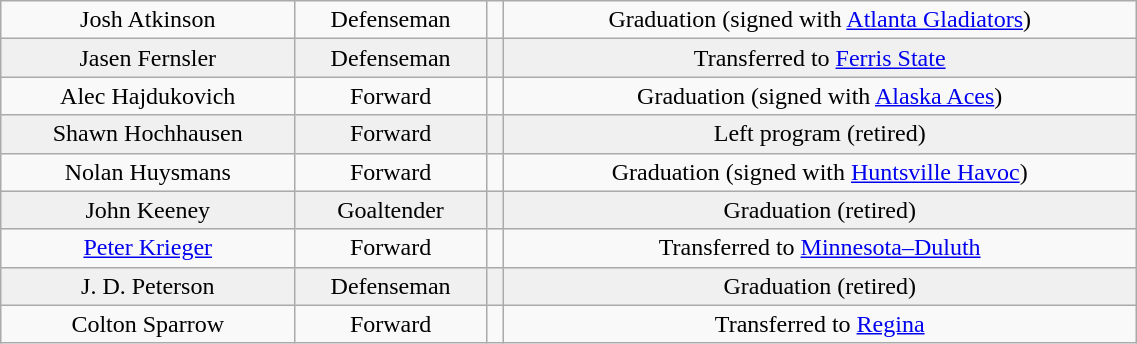<table class="wikitable" width="60%">
<tr align="center" bgcolor="">
<td>Josh Atkinson</td>
<td>Defenseman</td>
<td></td>
<td>Graduation (signed with <a href='#'>Atlanta Gladiators</a>)</td>
</tr>
<tr align="center" bgcolor="f0f0f0">
<td>Jasen Fernsler</td>
<td>Defenseman</td>
<td></td>
<td>Transferred to <a href='#'>Ferris State</a></td>
</tr>
<tr align="center" bgcolor="">
<td>Alec Hajdukovich</td>
<td>Forward</td>
<td></td>
<td>Graduation (signed with <a href='#'>Alaska Aces</a>)</td>
</tr>
<tr align="center" bgcolor="f0f0f0">
<td>Shawn Hochhausen</td>
<td>Forward</td>
<td></td>
<td>Left program (retired)</td>
</tr>
<tr align="center" bgcolor="">
<td>Nolan Huysmans</td>
<td>Forward</td>
<td></td>
<td>Graduation (signed with <a href='#'>Huntsville Havoc</a>)</td>
</tr>
<tr align="center" bgcolor="f0f0f0">
<td>John Keeney</td>
<td>Goaltender</td>
<td></td>
<td>Graduation (retired)</td>
</tr>
<tr align="center" bgcolor="">
<td><a href='#'>Peter Krieger</a></td>
<td>Forward</td>
<td></td>
<td>Transferred to <a href='#'>Minnesota–Duluth</a></td>
</tr>
<tr align="center" bgcolor="f0f0f0">
<td>J. D. Peterson</td>
<td>Defenseman</td>
<td></td>
<td>Graduation (retired)</td>
</tr>
<tr align="center" bgcolor="">
<td>Colton Sparrow</td>
<td>Forward</td>
<td></td>
<td>Transferred to <a href='#'>Regina</a></td>
</tr>
</table>
